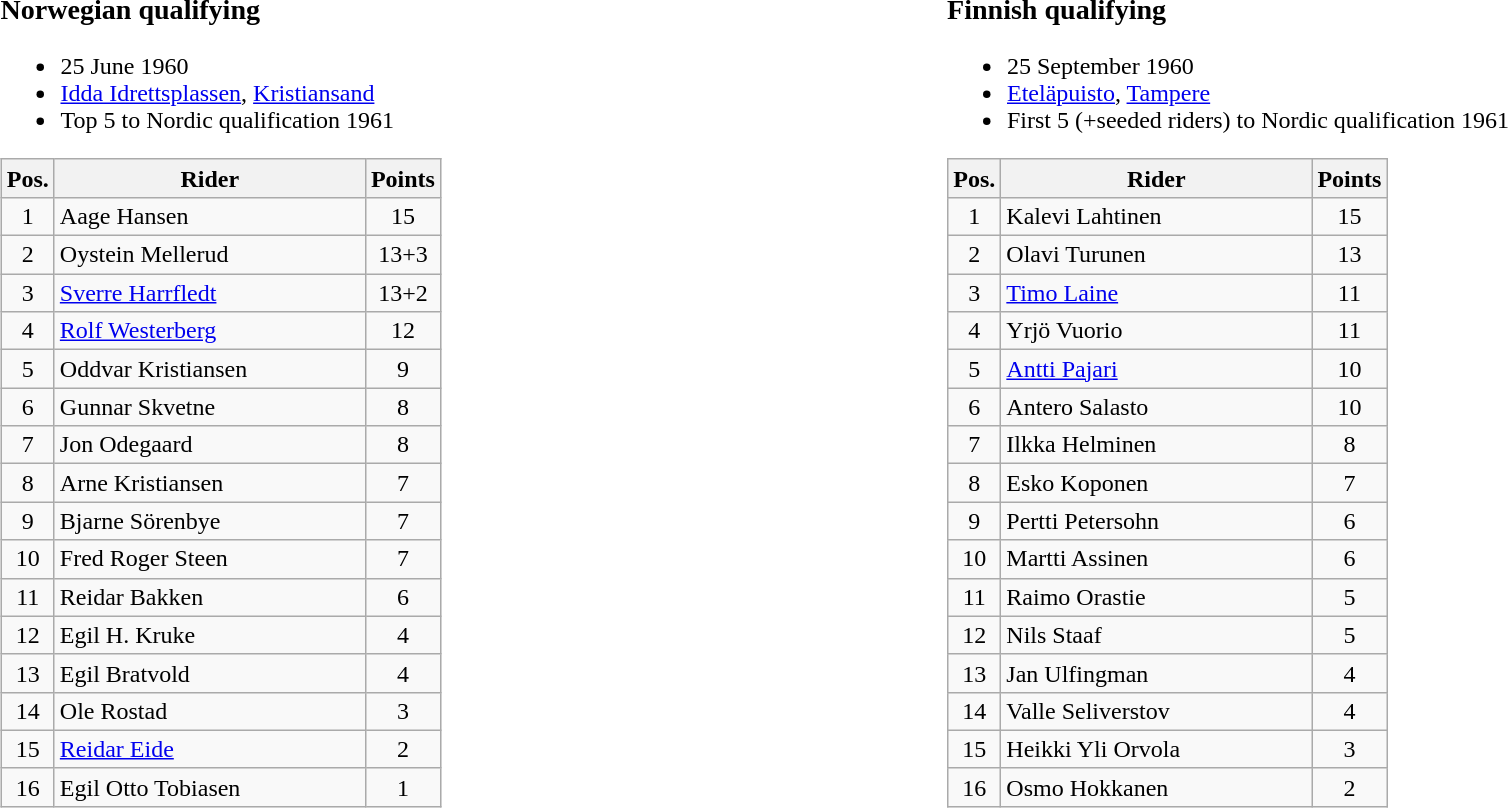<table width=100%>
<tr>
<td width=50% valign=top><br><h3>Norwegian qualifying</h3><ul><li>25 June 1960</li><li> <a href='#'>Idda Idrettsplassen</a>, <a href='#'>Kristiansand</a></li><li>Top 5 to Nordic qualification 1961</li></ul><table class=wikitable>
<tr>
<th width=25px>Pos.</th>
<th width=200px>Rider</th>
<th width=40px>Points</th>
</tr>
<tr align=center >
<td>1</td>
<td align=left>Aage Hansen</td>
<td>15</td>
</tr>
<tr align=center >
<td>2</td>
<td align=left>Oystein Mellerud</td>
<td>13+3</td>
</tr>
<tr align=center >
<td>3</td>
<td align=left><a href='#'>Sverre Harrfledt</a></td>
<td>13+2</td>
</tr>
<tr align=center >
<td>4</td>
<td align=left><a href='#'>Rolf Westerberg</a></td>
<td>12</td>
</tr>
<tr align=center >
<td>5</td>
<td align=left>Oddvar Kristiansen</td>
<td>9</td>
</tr>
<tr align=center>
<td>6</td>
<td align=left>Gunnar Skvetne</td>
<td>8</td>
</tr>
<tr align=center>
<td>7</td>
<td align=left>Jon Odegaard</td>
<td>8</td>
</tr>
<tr align=center>
<td>8</td>
<td align=left>Arne Kristiansen</td>
<td>7</td>
</tr>
<tr align=center>
<td>9</td>
<td align=left>Bjarne Sörenbye</td>
<td>7</td>
</tr>
<tr align=center>
<td>10</td>
<td align=left>Fred Roger Steen</td>
<td>7</td>
</tr>
<tr align=center>
<td>11</td>
<td align=left>Reidar Bakken</td>
<td>6</td>
</tr>
<tr align=center>
<td>12</td>
<td align=left>Egil H. Kruke</td>
<td>4</td>
</tr>
<tr align=center>
<td>13</td>
<td align=left>Egil Bratvold</td>
<td>4</td>
</tr>
<tr align=center>
<td>14</td>
<td align=left>Ole Rostad</td>
<td>3</td>
</tr>
<tr align=center>
<td>15</td>
<td align=left><a href='#'>Reidar Eide</a></td>
<td>2</td>
</tr>
<tr align=center>
<td>16</td>
<td align=left>Egil Otto Tobiasen</td>
<td>1</td>
</tr>
</table>
</td>
<td width=50% valign=top><br><h3>Finnish qualifying</h3><ul><li>25 September 1960</li><li> <a href='#'>Eteläpuisto</a>, <a href='#'>Tampere</a></li><li>First 5 (+seeded riders) to Nordic qualification 1961</li></ul><table class="wikitable" style="text-align:center;">
<tr>
<th width=25px>Pos.</th>
<th width=200px>Rider</th>
<th width=40px>Points</th>
</tr>
<tr { >
<td>1</td>
<td align=left>Kalevi Lahtinen</td>
<td>15</td>
</tr>
<tr>
<td>2</td>
<td align=left>Olavi Turunen</td>
<td>13</td>
</tr>
<tr>
<td>3</td>
<td align=left><a href='#'>Timo Laine</a></td>
<td>11</td>
</tr>
<tr>
<td>4</td>
<td align=left>Yrjö Vuorio</td>
<td>11</td>
</tr>
<tr>
<td>5</td>
<td align=left><a href='#'>Antti Pajari</a></td>
<td>10</td>
</tr>
<tr>
<td>6</td>
<td align=left>Antero Salasto</td>
<td>10</td>
</tr>
<tr>
<td>7</td>
<td align=left>Ilkka Helminen</td>
<td>8</td>
</tr>
<tr>
<td>8</td>
<td align=left>Esko Koponen</td>
<td>7</td>
</tr>
<tr>
<td>9</td>
<td align=left>Pertti Petersohn</td>
<td>6</td>
</tr>
<tr>
<td>10</td>
<td align=left>Martti Assinen</td>
<td>6</td>
</tr>
<tr>
<td>11</td>
<td align=left>Raimo Orastie</td>
<td>5</td>
</tr>
<tr>
<td>12</td>
<td align=left>Nils Staaf</td>
<td>5</td>
</tr>
<tr>
<td>13</td>
<td align=left>Jan Ulfingman</td>
<td>4</td>
</tr>
<tr>
<td>14</td>
<td align=left>Valle Seliverstov</td>
<td>4</td>
</tr>
<tr>
<td>15</td>
<td align=left>Heikki Yli Orvola</td>
<td>3</td>
</tr>
<tr>
<td>16</td>
<td align=left>Osmo Hokkanen</td>
<td>2</td>
</tr>
</table>
</td>
</tr>
</table>
